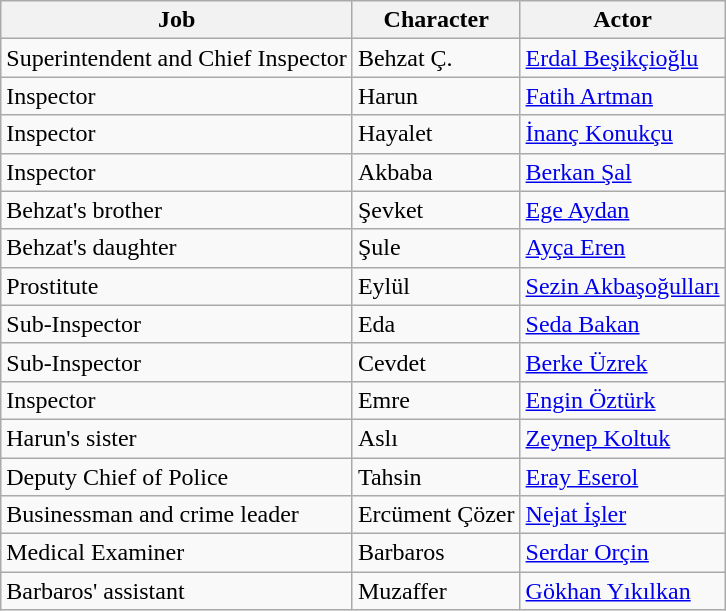<table class="wikitable">
<tr>
<th>Job</th>
<th>Character</th>
<th>Actor</th>
</tr>
<tr>
<td>Superintendent and Chief Inspector</td>
<td>Behzat Ç.</td>
<td><a href='#'>Erdal Beşikçioğlu</a></td>
</tr>
<tr>
<td>Inspector</td>
<td>Harun</td>
<td><a href='#'>Fatih Artman</a></td>
</tr>
<tr>
<td>Inspector</td>
<td>Hayalet</td>
<td><a href='#'>İnanç Konukçu</a></td>
</tr>
<tr>
<td>Inspector</td>
<td>Akbaba</td>
<td><a href='#'>Berkan Şal</a></td>
</tr>
<tr>
<td>Behzat's brother</td>
<td>Şevket</td>
<td><a href='#'>Ege Aydan</a></td>
</tr>
<tr>
<td>Behzat's daughter</td>
<td>Şule</td>
<td><a href='#'>Ayça Eren</a></td>
</tr>
<tr>
<td>Prostitute</td>
<td>Eylül</td>
<td><a href='#'>Sezin Akbaşoğulları</a></td>
</tr>
<tr>
<td>Sub-Inspector</td>
<td>Eda</td>
<td><a href='#'>Seda Bakan</a></td>
</tr>
<tr>
<td>Sub-Inspector</td>
<td>Cevdet</td>
<td><a href='#'>Berke Üzrek</a></td>
</tr>
<tr>
<td>Inspector</td>
<td>Emre</td>
<td><a href='#'>Engin Öztürk</a></td>
</tr>
<tr>
<td>Harun's sister</td>
<td>Aslı</td>
<td><a href='#'>Zeynep Koltuk</a></td>
</tr>
<tr>
<td>Deputy Chief of Police</td>
<td>Tahsin</td>
<td><a href='#'>Eray Eserol</a></td>
</tr>
<tr>
<td>Businessman and crime leader</td>
<td>Ercüment Çözer</td>
<td><a href='#'>Nejat İşler</a></td>
</tr>
<tr>
<td>Medical Examiner</td>
<td>Barbaros</td>
<td><a href='#'>Serdar Orçin</a></td>
</tr>
<tr>
<td>Barbaros' assistant</td>
<td>Muzaffer</td>
<td><a href='#'>Gökhan Yıkılkan</a></td>
</tr>
</table>
